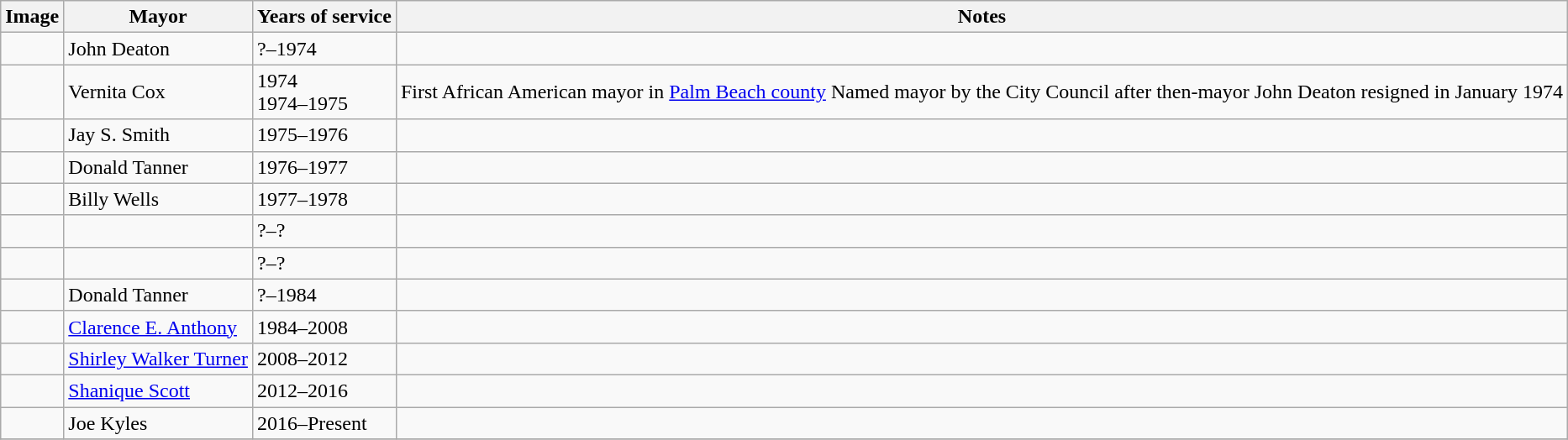<table class="wikitable" style="text-align:left" border="1">
<tr>
<th>Image</th>
<th>Mayor</th>
<th>Years of service</th>
<th>Notes</th>
</tr>
<tr>
<td></td>
<td>John Deaton</td>
<td>?–1974</td>
<td></td>
</tr>
<tr>
<td></td>
<td>Vernita Cox</td>
<td>1974<br>1974–1975</td>
<td>First African American mayor in <a href='#'>Palm Beach county</a> Named mayor by the City Council after then-mayor John Deaton resigned in January 1974</td>
</tr>
<tr>
<td></td>
<td>Jay S. Smith</td>
<td>1975–1976</td>
<td></td>
</tr>
<tr>
<td></td>
<td>Donald Tanner</td>
<td>1976–1977</td>
<td></td>
</tr>
<tr>
<td></td>
<td>Billy Wells</td>
<td>1977–1978</td>
<td></td>
</tr>
<tr>
<td></td>
<td></td>
<td>?–?</td>
<td></td>
</tr>
<tr>
<td></td>
<td></td>
<td>?–?</td>
<td></td>
</tr>
<tr>
<td></td>
<td>Donald Tanner</td>
<td>?–1984</td>
<td></td>
</tr>
<tr>
<td></td>
<td><a href='#'>Clarence E. Anthony</a></td>
<td>1984–2008</td>
<td></td>
</tr>
<tr>
<td></td>
<td><a href='#'>Shirley Walker Turner</a></td>
<td>2008–2012</td>
<td></td>
</tr>
<tr>
<td></td>
<td><a href='#'>Shanique Scott</a></td>
<td>2012–2016</td>
<td></td>
</tr>
<tr>
<td></td>
<td>Joe Kyles</td>
<td>2016–Present</td>
<td></td>
</tr>
<tr>
</tr>
</table>
